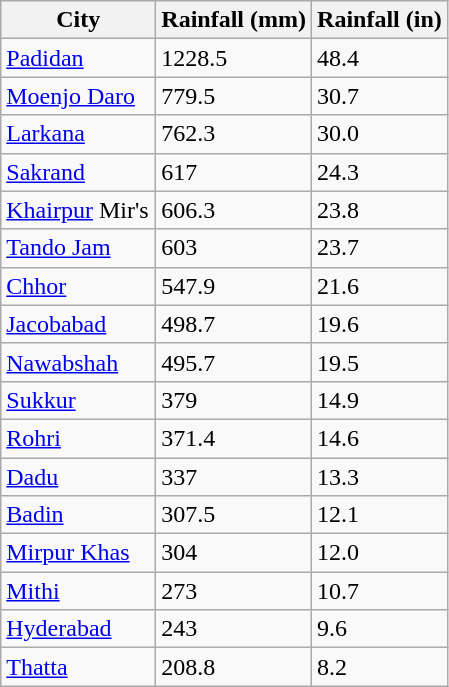<table class="sortable wikitable">
<tr>
<th style="width: 6em;">City</th>
<th>Rainfall (mm)</th>
<th>Rainfall (in)</th>
</tr>
<tr>
<td><a href='#'>Padidan</a></td>
<td>1228.5</td>
<td>48.4</td>
</tr>
<tr>
<td><a href='#'>Moenjo Daro</a></td>
<td>779.5</td>
<td>30.7</td>
</tr>
<tr>
<td><a href='#'>Larkana</a></td>
<td>762.3</td>
<td>30.0</td>
</tr>
<tr>
<td><a href='#'>Sakrand</a></td>
<td>617</td>
<td>24.3</td>
</tr>
<tr>
<td><a href='#'>Khairpur</a> Mir's</td>
<td>606.3</td>
<td>23.8</td>
</tr>
<tr>
<td><a href='#'>Tando Jam</a></td>
<td>603</td>
<td>23.7</td>
</tr>
<tr>
<td><a href='#'>Chhor</a></td>
<td>547.9</td>
<td>21.6</td>
</tr>
<tr>
<td><a href='#'>Jacobabad</a></td>
<td>498.7</td>
<td>19.6</td>
</tr>
<tr>
<td><a href='#'>Nawabshah</a></td>
<td>495.7</td>
<td>19.5</td>
</tr>
<tr>
<td><a href='#'>Sukkur</a></td>
<td>379</td>
<td>14.9</td>
</tr>
<tr>
<td><a href='#'>Rohri</a></td>
<td>371.4</td>
<td>14.6</td>
</tr>
<tr>
<td><a href='#'>Dadu</a></td>
<td>337</td>
<td>13.3</td>
</tr>
<tr>
<td><a href='#'>Badin</a></td>
<td>307.5</td>
<td>12.1</td>
</tr>
<tr>
<td><a href='#'>Mirpur Khas</a></td>
<td>304</td>
<td>12.0</td>
</tr>
<tr>
<td><a href='#'>Mithi</a></td>
<td>273</td>
<td>10.7</td>
</tr>
<tr>
<td><a href='#'>Hyderabad</a></td>
<td>243</td>
<td>9.6</td>
</tr>
<tr>
<td><a href='#'>Thatta</a></td>
<td>208.8</td>
<td>8.2</td>
</tr>
</table>
